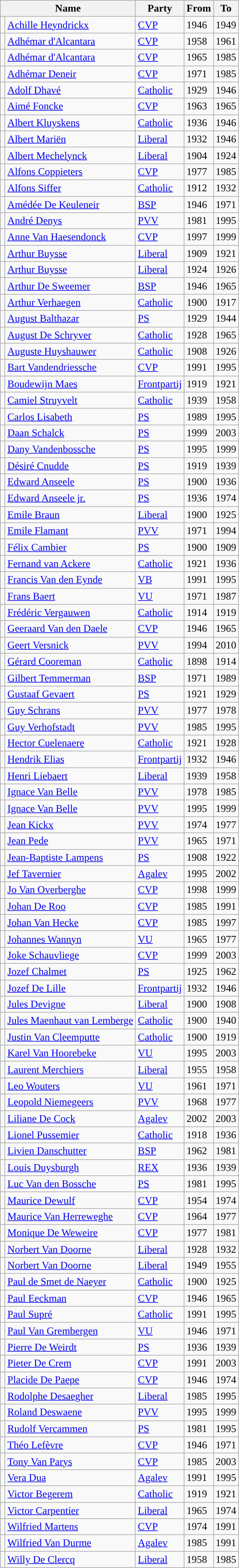<table class="wikitable sortable">
<tr>
<th colspan=2>Name</th>
<th>Party</th>
<th>From</th>
<th>To</th>
</tr>
<tr>
<td style="background-color: "></td>
<td><a href='#'>Achille Heyndrickx</a></td>
<td><a href='#'>CVP</a></td>
<td>1946</td>
<td>1949</td>
</tr>
<tr>
<td style="background-color: "></td>
<td><a href='#'>Adhémar d'Alcantara</a></td>
<td><a href='#'>CVP</a></td>
<td>1958</td>
<td>1961</td>
</tr>
<tr>
<td style="background-color: "></td>
<td><a href='#'>Adhémar d'Alcantara</a></td>
<td><a href='#'>CVP</a></td>
<td>1965</td>
<td>1985</td>
</tr>
<tr>
<td style="background-color: "></td>
<td><a href='#'>Adhémar Deneir</a></td>
<td><a href='#'>CVP</a></td>
<td>1971</td>
<td>1985</td>
</tr>
<tr>
<td style="background-color: "></td>
<td><a href='#'>Adolf Dhavé</a></td>
<td><a href='#'>Catholic</a></td>
<td>1929</td>
<td>1946</td>
</tr>
<tr>
<td style="background-color: "></td>
<td><a href='#'>Aimé Foncke</a></td>
<td><a href='#'>CVP</a></td>
<td>1963</td>
<td>1965</td>
</tr>
<tr>
<td style="background-color: "></td>
<td><a href='#'>Albert Kluyskens</a></td>
<td><a href='#'>Catholic</a></td>
<td>1936</td>
<td>1946</td>
</tr>
<tr>
<td style="background-color: "></td>
<td><a href='#'>Albert Mariën</a></td>
<td><a href='#'>Liberal</a></td>
<td>1932</td>
<td>1946</td>
</tr>
<tr>
<td style="background-color: "></td>
<td><a href='#'>Albert Mechelynck</a></td>
<td><a href='#'>Liberal</a></td>
<td>1904</td>
<td>1924</td>
</tr>
<tr>
<td style="background-color: "></td>
<td><a href='#'>Alfons Coppieters</a></td>
<td><a href='#'>CVP</a></td>
<td>1977</td>
<td>1985</td>
</tr>
<tr>
<td style="background-color: "></td>
<td><a href='#'>Alfons Siffer</a></td>
<td><a href='#'>Catholic</a></td>
<td>1912</td>
<td>1932</td>
</tr>
<tr>
<td style="background-color: "></td>
<td><a href='#'>Amédée De Keuleneir</a></td>
<td><a href='#'>BSP</a></td>
<td>1946</td>
<td>1971</td>
</tr>
<tr>
<td style="background-color: "></td>
<td><a href='#'>André Denys</a></td>
<td><a href='#'>PVV</a></td>
<td>1981</td>
<td>1995</td>
</tr>
<tr>
<td style="background-color: "></td>
<td><a href='#'>Anne Van Haesendonck</a></td>
<td><a href='#'>CVP</a></td>
<td>1997</td>
<td>1999</td>
</tr>
<tr>
<td style="background-color: "></td>
<td><a href='#'>Arthur Buysse</a></td>
<td><a href='#'>Liberal</a></td>
<td>1909</td>
<td>1921</td>
</tr>
<tr>
<td style="background-color: "></td>
<td><a href='#'>Arthur Buysse</a></td>
<td><a href='#'>Liberal</a></td>
<td>1924</td>
<td>1926</td>
</tr>
<tr>
<td style="background-color: "></td>
<td><a href='#'>Arthur De Sweemer</a></td>
<td><a href='#'>BSP</a></td>
<td>1946</td>
<td>1965</td>
</tr>
<tr>
<td style="background-color: "></td>
<td><a href='#'>Arthur Verhaegen</a></td>
<td><a href='#'>Catholic</a></td>
<td>1900</td>
<td>1917</td>
</tr>
<tr>
<td style="background-color: "></td>
<td><a href='#'>August Balthazar</a></td>
<td><a href='#'>PS</a></td>
<td>1929</td>
<td>1944</td>
</tr>
<tr>
<td style="background-color: "></td>
<td><a href='#'>August De Schryver</a></td>
<td><a href='#'>Catholic</a></td>
<td>1928</td>
<td>1965</td>
</tr>
<tr>
<td style="background-color: "></td>
<td><a href='#'>Auguste Huyshauwer</a></td>
<td><a href='#'>Catholic</a></td>
<td>1908</td>
<td>1926</td>
</tr>
<tr>
<td style="background-color: "></td>
<td><a href='#'>Bart Vandendriessche</a></td>
<td><a href='#'>CVP</a></td>
<td>1991</td>
<td>1995</td>
</tr>
<tr>
<td style="background-color: "></td>
<td><a href='#'>Boudewijn Maes</a></td>
<td><a href='#'>Frontpartij</a></td>
<td>1919</td>
<td>1921</td>
</tr>
<tr>
<td style="background-color: "></td>
<td><a href='#'>Camiel Struyvelt</a></td>
<td><a href='#'>Catholic</a></td>
<td>1939</td>
<td>1958</td>
</tr>
<tr>
<td style="background-color: "></td>
<td><a href='#'>Carlos Lisabeth</a></td>
<td><a href='#'>PS</a></td>
<td>1989</td>
<td>1995</td>
</tr>
<tr>
<td style="background-color: "></td>
<td><a href='#'>Daan Schalck</a></td>
<td><a href='#'>PS</a></td>
<td>1999</td>
<td>2003</td>
</tr>
<tr>
<td style="background-color: "></td>
<td><a href='#'>Dany Vandenbossche</a></td>
<td><a href='#'>PS</a></td>
<td>1995</td>
<td>1999</td>
</tr>
<tr>
<td style="background-color: "></td>
<td><a href='#'>Désiré Cnudde</a></td>
<td><a href='#'>PS</a></td>
<td>1919</td>
<td>1939</td>
</tr>
<tr>
<td style="background-color: "></td>
<td><a href='#'>Edward Anseele</a></td>
<td><a href='#'>PS</a></td>
<td>1900</td>
<td>1936</td>
</tr>
<tr>
<td style="background-color: "></td>
<td><a href='#'>Edward Anseele jr.</a></td>
<td><a href='#'>PS</a></td>
<td>1936</td>
<td>1974</td>
</tr>
<tr>
<td style="background-color: "></td>
<td><a href='#'>Emile Braun</a></td>
<td><a href='#'>Liberal</a></td>
<td>1900</td>
<td>1925</td>
</tr>
<tr>
<td style="background-color: "></td>
<td><a href='#'>Emile Flamant</a></td>
<td><a href='#'>PVV</a></td>
<td>1971</td>
<td>1994</td>
</tr>
<tr>
<td style="background-color: "></td>
<td><a href='#'>Félix Cambier</a></td>
<td><a href='#'>PS</a></td>
<td>1900</td>
<td>1909</td>
</tr>
<tr>
<td style="background-color: "></td>
<td><a href='#'>Fernand van Ackere</a></td>
<td><a href='#'>Catholic</a></td>
<td>1921</td>
<td>1936</td>
</tr>
<tr>
<td style="background-color: "></td>
<td><a href='#'>Francis Van den Eynde</a></td>
<td><a href='#'>VB</a></td>
<td>1991</td>
<td>1995</td>
</tr>
<tr>
<td style="background-color: "></td>
<td><a href='#'>Frans Baert</a></td>
<td><a href='#'>VU</a></td>
<td>1971</td>
<td>1987</td>
</tr>
<tr>
<td style="background-color: "></td>
<td><a href='#'>Frédéric Vergauwen</a></td>
<td><a href='#'>Catholic</a></td>
<td>1914</td>
<td>1919</td>
</tr>
<tr>
<td style="background-color: "></td>
<td><a href='#'>Geeraard Van den Daele</a></td>
<td><a href='#'>CVP</a></td>
<td>1946</td>
<td>1965</td>
</tr>
<tr>
<td style="background-color: "></td>
<td><a href='#'>Geert Versnick</a></td>
<td><a href='#'>PVV</a></td>
<td>1994</td>
<td>2010</td>
</tr>
<tr>
<td style="background-color: "></td>
<td><a href='#'>Gérard Cooreman</a></td>
<td><a href='#'>Catholic</a></td>
<td>1898</td>
<td>1914</td>
</tr>
<tr>
<td style="background-color: "></td>
<td><a href='#'>Gilbert Temmerman</a></td>
<td><a href='#'>BSP</a></td>
<td>1971</td>
<td>1989</td>
</tr>
<tr>
<td style="background-color: "></td>
<td><a href='#'>Gustaaf Gevaert</a></td>
<td><a href='#'>PS</a></td>
<td>1921</td>
<td>1929</td>
</tr>
<tr>
<td style="background-color: "></td>
<td><a href='#'>Guy Schrans</a></td>
<td><a href='#'>PVV</a></td>
<td>1977</td>
<td>1978</td>
</tr>
<tr>
<td style="background-color: "></td>
<td><a href='#'>Guy Verhofstadt</a></td>
<td><a href='#'>PVV</a></td>
<td>1985</td>
<td>1995</td>
</tr>
<tr>
<td style="background-color: "></td>
<td><a href='#'>Hector Cuelenaere</a></td>
<td><a href='#'>Catholic</a></td>
<td>1921</td>
<td>1928</td>
</tr>
<tr>
<td style="background-color: "></td>
<td><a href='#'>Hendrik Elias</a></td>
<td><a href='#'>Frontpartij</a></td>
<td>1932</td>
<td>1946</td>
</tr>
<tr>
<td style="background-color: "></td>
<td><a href='#'>Henri Liebaert</a></td>
<td><a href='#'>Liberal</a></td>
<td>1939</td>
<td>1958</td>
</tr>
<tr>
<td style="background-color: "></td>
<td><a href='#'>Ignace Van Belle</a></td>
<td><a href='#'>PVV</a></td>
<td>1978</td>
<td>1985</td>
</tr>
<tr>
<td style="background-color: "></td>
<td><a href='#'>Ignace Van Belle</a></td>
<td><a href='#'>PVV</a></td>
<td>1995</td>
<td>1999</td>
</tr>
<tr>
<td style="background-color: "></td>
<td><a href='#'>Jean Kickx</a></td>
<td><a href='#'>PVV</a></td>
<td>1974</td>
<td>1977</td>
</tr>
<tr>
<td style="background-color: "></td>
<td><a href='#'>Jean Pede</a></td>
<td><a href='#'>PVV</a></td>
<td>1965</td>
<td>1971</td>
</tr>
<tr>
<td style="background-color: "></td>
<td><a href='#'>Jean-Baptiste Lampens</a></td>
<td><a href='#'>PS</a></td>
<td>1908</td>
<td>1922</td>
</tr>
<tr>
<td style="background-color: "></td>
<td><a href='#'>Jef Tavernier</a></td>
<td><a href='#'>Agalev</a></td>
<td>1995</td>
<td>2002</td>
</tr>
<tr>
<td style="background-color: "></td>
<td><a href='#'>Jo Van Overberghe</a></td>
<td><a href='#'>CVP</a></td>
<td>1998</td>
<td>1999</td>
</tr>
<tr>
<td style="background-color: "></td>
<td><a href='#'>Johan De Roo</a></td>
<td><a href='#'>CVP</a></td>
<td>1985</td>
<td>1991</td>
</tr>
<tr>
<td style="background-color: "></td>
<td><a href='#'>Johan Van Hecke</a></td>
<td><a href='#'>CVP</a></td>
<td>1985</td>
<td>1997</td>
</tr>
<tr>
<td style="background-color: "></td>
<td><a href='#'>Johannes Wannyn</a></td>
<td><a href='#'>VU</a></td>
<td>1965</td>
<td>1977</td>
</tr>
<tr>
<td style="background-color: "></td>
<td><a href='#'>Joke Schauvliege</a></td>
<td><a href='#'>CVP</a></td>
<td>1999</td>
<td>2003</td>
</tr>
<tr>
<td style="background-color: "></td>
<td><a href='#'>Jozef Chalmet</a></td>
<td><a href='#'>PS</a></td>
<td>1925</td>
<td>1962</td>
</tr>
<tr>
<td style="background-color: "></td>
<td><a href='#'>Jozef De Lille</a></td>
<td><a href='#'>Frontpartij</a></td>
<td>1932</td>
<td>1946</td>
</tr>
<tr>
<td style="background-color: "></td>
<td><a href='#'>Jules Devigne</a></td>
<td><a href='#'>Liberal</a></td>
<td>1900</td>
<td>1908</td>
</tr>
<tr>
<td style="background-color: "></td>
<td><a href='#'>Jules Maenhaut van Lemberge</a></td>
<td><a href='#'>Catholic</a></td>
<td>1900</td>
<td>1940</td>
</tr>
<tr>
<td style="background-color: "></td>
<td><a href='#'>Justin Van Cleemputte</a></td>
<td><a href='#'>Catholic</a></td>
<td>1900</td>
<td>1919</td>
</tr>
<tr>
<td style="background-color: "></td>
<td><a href='#'>Karel Van Hoorebeke</a></td>
<td><a href='#'>VU</a></td>
<td>1995</td>
<td>2003</td>
</tr>
<tr>
<td style="background-color: "></td>
<td><a href='#'>Laurent Merchiers</a></td>
<td><a href='#'>Liberal</a></td>
<td>1955</td>
<td>1958</td>
</tr>
<tr>
<td style="background-color: "></td>
<td><a href='#'>Leo Wouters</a></td>
<td><a href='#'>VU</a></td>
<td>1961</td>
<td>1971</td>
</tr>
<tr>
<td style="background-color: "></td>
<td><a href='#'>Leopold Niemegeers</a></td>
<td><a href='#'>PVV</a></td>
<td>1968</td>
<td>1977</td>
</tr>
<tr>
<td style="background-color: "></td>
<td><a href='#'>Liliane De Cock</a></td>
<td><a href='#'>Agalev</a></td>
<td>2002</td>
<td>2003</td>
</tr>
<tr>
<td style="background-color: "></td>
<td><a href='#'>Lionel Pussemier</a></td>
<td><a href='#'>Catholic</a></td>
<td>1918</td>
<td>1936</td>
</tr>
<tr>
<td style="background-color: "></td>
<td><a href='#'>Livien Danschutter</a></td>
<td><a href='#'>BSP</a></td>
<td>1962</td>
<td>1981</td>
</tr>
<tr>
<td style="background-color: "></td>
<td><a href='#'>Louis Duysburgh</a></td>
<td><a href='#'>REX</a></td>
<td>1936</td>
<td>1939</td>
</tr>
<tr>
<td style="background-color: "></td>
<td><a href='#'>Luc Van den Bossche</a></td>
<td><a href='#'>PS</a></td>
<td>1981</td>
<td>1995</td>
</tr>
<tr>
<td style="background-color: "></td>
<td><a href='#'>Maurice Dewulf</a></td>
<td><a href='#'>CVP</a></td>
<td>1954</td>
<td>1974</td>
</tr>
<tr>
<td style="background-color: "></td>
<td><a href='#'>Maurice Van Herreweghe</a></td>
<td><a href='#'>CVP</a></td>
<td>1964</td>
<td>1977</td>
</tr>
<tr>
<td style="background-color: "></td>
<td><a href='#'>Monique De Weweire</a></td>
<td><a href='#'>CVP</a></td>
<td>1977</td>
<td>1981</td>
</tr>
<tr>
<td style="background-color: "></td>
<td><a href='#'>Norbert Van Doorne</a></td>
<td><a href='#'>Liberal</a></td>
<td>1928</td>
<td>1932</td>
</tr>
<tr>
<td style="background-color: "></td>
<td><a href='#'>Norbert Van Doorne</a></td>
<td><a href='#'>Liberal</a></td>
<td>1949</td>
<td>1955</td>
</tr>
<tr>
<td style="background-color: "></td>
<td><a href='#'>Paul de Smet de Naeyer</a></td>
<td><a href='#'>Catholic</a></td>
<td>1900</td>
<td>1925</td>
</tr>
<tr>
<td style="background-color: "></td>
<td><a href='#'>Paul Eeckman</a></td>
<td><a href='#'>CVP</a></td>
<td>1946</td>
<td>1965</td>
</tr>
<tr>
<td style="background-color: "></td>
<td><a href='#'>Paul Supré</a></td>
<td><a href='#'>Catholic</a></td>
<td>1991</td>
<td>1995</td>
</tr>
<tr>
<td style="background-color: "></td>
<td><a href='#'>Paul Van Grembergen</a></td>
<td><a href='#'>VU</a></td>
<td>1946</td>
<td>1971</td>
</tr>
<tr>
<td style="background-color: "></td>
<td><a href='#'>Pierre De Weirdt</a></td>
<td><a href='#'>PS</a></td>
<td>1936</td>
<td>1939</td>
</tr>
<tr>
<td style="background-color: "></td>
<td><a href='#'>Pieter De Crem</a></td>
<td><a href='#'>CVP</a></td>
<td>1991</td>
<td>2003</td>
</tr>
<tr>
<td style="background-color: "></td>
<td><a href='#'>Placide De Paepe</a></td>
<td><a href='#'>CVP</a></td>
<td>1946</td>
<td>1974</td>
</tr>
<tr>
<td style="background-color: "></td>
<td><a href='#'>Rodolphe Desaegher</a></td>
<td><a href='#'>Liberal</a></td>
<td>1985</td>
<td>1995</td>
</tr>
<tr>
<td style="background-color: "></td>
<td><a href='#'>Roland Deswaene</a></td>
<td><a href='#'>PVV</a></td>
<td>1995</td>
<td>1999</td>
</tr>
<tr>
<td style="background-color: "></td>
<td><a href='#'>Rudolf Vercammen</a></td>
<td><a href='#'>PS</a></td>
<td>1981</td>
<td>1995</td>
</tr>
<tr>
<td style="background-color: "></td>
<td><a href='#'>Théo Lefèvre</a></td>
<td><a href='#'>CVP</a></td>
<td>1946</td>
<td>1971</td>
</tr>
<tr>
<td style="background-color: "></td>
<td><a href='#'>Tony Van Parys</a></td>
<td><a href='#'>CVP</a></td>
<td>1985</td>
<td>2003</td>
</tr>
<tr>
<td style="background-color: "></td>
<td><a href='#'>Vera Dua</a></td>
<td><a href='#'>Agalev</a></td>
<td>1991</td>
<td>1995</td>
</tr>
<tr>
<td style="background-color: "></td>
<td><a href='#'>Victor Begerem</a></td>
<td><a href='#'>Catholic</a></td>
<td>1919</td>
<td>1921</td>
</tr>
<tr>
<td style="background-color: "></td>
<td><a href='#'>Victor Carpentier</a></td>
<td><a href='#'>Liberal</a></td>
<td>1965</td>
<td>1974</td>
</tr>
<tr>
<td style="background-color: "></td>
<td><a href='#'>Wilfried Martens</a></td>
<td><a href='#'>CVP</a></td>
<td>1974</td>
<td>1991</td>
</tr>
<tr>
<td style="background-color: "></td>
<td><a href='#'>Wilfried Van Durme</a></td>
<td><a href='#'>Agalev</a></td>
<td>1985</td>
<td>1991</td>
</tr>
<tr>
<td style="background-color: "></td>
<td><a href='#'>Willy De Clercq</a></td>
<td><a href='#'>Liberal</a></td>
<td>1958</td>
<td>1985</td>
</tr>
</table>
